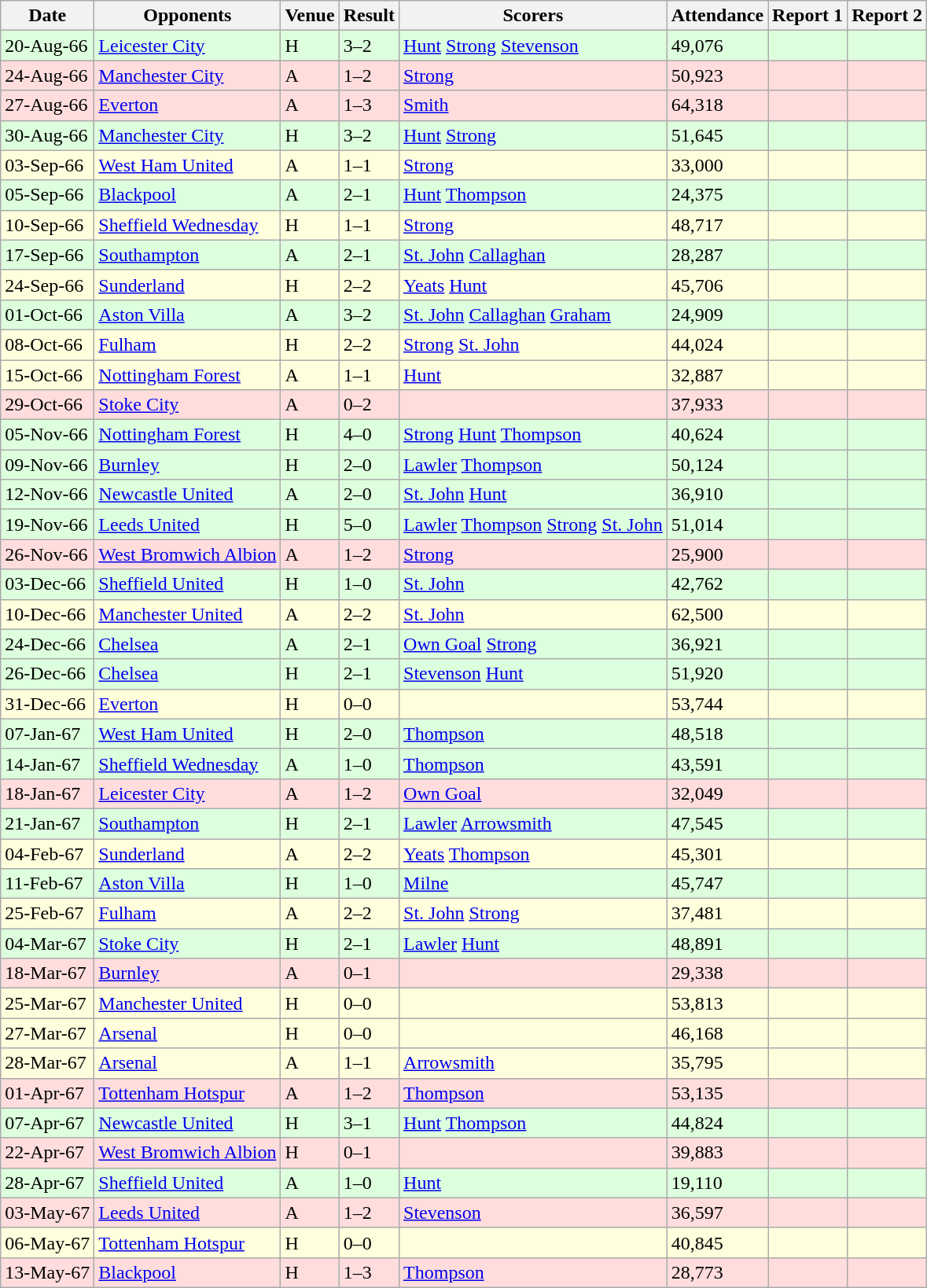<table class=wikitable>
<tr>
<th>Date</th>
<th>Opponents</th>
<th>Venue</th>
<th>Result</th>
<th>Scorers</th>
<th>Attendance</th>
<th>Report 1</th>
<th>Report 2</th>
</tr>
<tr bgcolor="#ddffdd">
<td>20-Aug-66</td>
<td><a href='#'>Leicester City</a></td>
<td>H</td>
<td>3–2</td>
<td><a href='#'>Hunt</a>  <a href='#'>Strong</a>  <a href='#'>Stevenson</a> </td>
<td>49,076</td>
<td></td>
<td></td>
</tr>
<tr bgcolor="#ffdddd">
<td>24-Aug-66</td>
<td><a href='#'>Manchester City</a></td>
<td>A</td>
<td>1–2</td>
<td><a href='#'>Strong</a> </td>
<td>50,923</td>
<td></td>
<td></td>
</tr>
<tr bgcolor="#ffdddd">
<td>27-Aug-66</td>
<td><a href='#'>Everton</a></td>
<td>A</td>
<td>1–3</td>
<td><a href='#'>Smith</a> </td>
<td>64,318</td>
<td></td>
<td></td>
</tr>
<tr bgcolor="#ddffdd">
<td>30-Aug-66</td>
<td><a href='#'>Manchester City</a></td>
<td>H</td>
<td>3–2</td>
<td><a href='#'>Hunt</a>  <a href='#'>Strong</a> </td>
<td>51,645</td>
<td></td>
<td></td>
</tr>
<tr bgcolor="#ffffdd">
<td>03-Sep-66</td>
<td><a href='#'>West Ham United</a></td>
<td>A</td>
<td>1–1</td>
<td><a href='#'>Strong</a> </td>
<td>33,000</td>
<td></td>
<td></td>
</tr>
<tr bgcolor="#ddffdd">
<td>05-Sep-66</td>
<td><a href='#'>Blackpool</a></td>
<td>A</td>
<td>2–1</td>
<td><a href='#'>Hunt</a>  <a href='#'>Thompson</a> </td>
<td>24,375</td>
<td></td>
<td></td>
</tr>
<tr bgcolor="#ffffdd">
<td>10-Sep-66</td>
<td><a href='#'>Sheffield Wednesday</a></td>
<td>H</td>
<td>1–1</td>
<td><a href='#'>Strong</a> </td>
<td>48,717</td>
<td></td>
<td></td>
</tr>
<tr bgcolor="#ddffdd">
<td>17-Sep-66</td>
<td><a href='#'>Southampton</a></td>
<td>A</td>
<td>2–1</td>
<td><a href='#'>St. John</a>  <a href='#'>Callaghan</a> </td>
<td>28,287</td>
<td></td>
<td></td>
</tr>
<tr bgcolor="#ffffdd">
<td>24-Sep-66</td>
<td><a href='#'>Sunderland</a></td>
<td>H</td>
<td>2–2</td>
<td><a href='#'>Yeats</a>  <a href='#'>Hunt</a> </td>
<td>45,706</td>
<td></td>
<td></td>
</tr>
<tr bgcolor="#ddffdd">
<td>01-Oct-66</td>
<td><a href='#'>Aston Villa</a></td>
<td>A</td>
<td>3–2</td>
<td><a href='#'>St. John</a>  <a href='#'>Callaghan</a>  <a href='#'>Graham</a> </td>
<td>24,909</td>
<td></td>
<td></td>
</tr>
<tr bgcolor="#ffffdd">
<td>08-Oct-66</td>
<td><a href='#'>Fulham</a></td>
<td>H</td>
<td>2–2</td>
<td><a href='#'>Strong</a>  <a href='#'>St. John</a> </td>
<td>44,024</td>
<td></td>
<td></td>
</tr>
<tr bgcolor="#ffffdd">
<td>15-Oct-66</td>
<td><a href='#'>Nottingham Forest</a></td>
<td>A</td>
<td>1–1</td>
<td><a href='#'>Hunt</a> </td>
<td>32,887</td>
<td></td>
<td></td>
</tr>
<tr bgcolor="#ffdddd">
<td>29-Oct-66</td>
<td><a href='#'>Stoke City</a></td>
<td>A</td>
<td>0–2</td>
<td></td>
<td>37,933</td>
<td></td>
<td></td>
</tr>
<tr bgcolor="#ddffdd">
<td>05-Nov-66</td>
<td><a href='#'>Nottingham Forest</a></td>
<td>H</td>
<td>4–0</td>
<td><a href='#'>Strong</a>  <a href='#'>Hunt</a>  <a href='#'>Thompson</a> </td>
<td>40,624</td>
<td></td>
<td></td>
</tr>
<tr bgcolor="#ddffdd">
<td>09-Nov-66</td>
<td><a href='#'>Burnley</a></td>
<td>H</td>
<td>2–0</td>
<td><a href='#'>Lawler</a>  <a href='#'>Thompson</a> </td>
<td>50,124</td>
<td></td>
<td></td>
</tr>
<tr bgcolor="#ddffdd">
<td>12-Nov-66</td>
<td><a href='#'>Newcastle United</a></td>
<td>A</td>
<td>2–0</td>
<td><a href='#'>St. John</a>  <a href='#'>Hunt</a> </td>
<td>36,910</td>
<td></td>
<td></td>
</tr>
<tr bgcolor="#ddffdd">
<td>19-Nov-66</td>
<td><a href='#'>Leeds United</a></td>
<td>H</td>
<td>5–0</td>
<td><a href='#'>Lawler</a>  <a href='#'>Thompson</a>  <a href='#'>Strong</a>  <a href='#'>St. John</a> </td>
<td>51,014</td>
<td></td>
<td></td>
</tr>
<tr bgcolor="#ffdddd">
<td>26-Nov-66</td>
<td><a href='#'>West Bromwich Albion</a></td>
<td>A</td>
<td>1–2</td>
<td><a href='#'>Strong</a> </td>
<td>25,900</td>
<td></td>
<td></td>
</tr>
<tr bgcolor="#ddffdd">
<td>03-Dec-66</td>
<td><a href='#'>Sheffield United</a></td>
<td>H</td>
<td>1–0</td>
<td><a href='#'>St. John</a> </td>
<td>42,762</td>
<td></td>
<td></td>
</tr>
<tr bgcolor="#ffffdd">
<td>10-Dec-66</td>
<td><a href='#'>Manchester United</a></td>
<td>A</td>
<td>2–2</td>
<td><a href='#'>St. John</a> </td>
<td>62,500</td>
<td></td>
<td></td>
</tr>
<tr bgcolor="#ddffdd">
<td>24-Dec-66</td>
<td><a href='#'>Chelsea</a></td>
<td>A</td>
<td>2–1</td>
<td><a href='#'>Own Goal</a>  <a href='#'>Strong</a> </td>
<td>36,921</td>
<td></td>
<td></td>
</tr>
<tr bgcolor="#ddffdd">
<td>26-Dec-66</td>
<td><a href='#'>Chelsea</a></td>
<td>H</td>
<td>2–1</td>
<td><a href='#'>Stevenson</a>  <a href='#'>Hunt</a> </td>
<td>51,920</td>
<td></td>
<td></td>
</tr>
<tr bgcolor="#ffffdd">
<td>31-Dec-66</td>
<td><a href='#'>Everton</a></td>
<td>H</td>
<td>0–0</td>
<td></td>
<td>53,744</td>
<td></td>
<td></td>
</tr>
<tr bgcolor="#ddffdd">
<td>07-Jan-67</td>
<td><a href='#'>West Ham United</a></td>
<td>H</td>
<td>2–0</td>
<td><a href='#'>Thompson</a> </td>
<td>48,518</td>
<td></td>
<td></td>
</tr>
<tr bgcolor="#ddffdd">
<td>14-Jan-67</td>
<td><a href='#'>Sheffield Wednesday</a></td>
<td>A</td>
<td>1–0</td>
<td><a href='#'>Thompson</a> </td>
<td>43,591</td>
<td></td>
<td></td>
</tr>
<tr bgcolor="#ffdddd">
<td>18-Jan-67</td>
<td><a href='#'>Leicester City</a></td>
<td>A</td>
<td>1–2</td>
<td><a href='#'>Own Goal</a> </td>
<td>32,049</td>
<td></td>
<td></td>
</tr>
<tr bgcolor="#ddffdd">
<td>21-Jan-67</td>
<td><a href='#'>Southampton</a></td>
<td>H</td>
<td>2–1</td>
<td><a href='#'>Lawler</a>  <a href='#'>Arrowsmith</a> </td>
<td>47,545</td>
<td></td>
<td></td>
</tr>
<tr bgcolor="#ffffdd">
<td>04-Feb-67</td>
<td><a href='#'>Sunderland</a></td>
<td>A</td>
<td>2–2</td>
<td><a href='#'>Yeats</a>  <a href='#'>Thompson</a> </td>
<td>45,301</td>
<td></td>
<td></td>
</tr>
<tr bgcolor="#ddffdd">
<td>11-Feb-67</td>
<td><a href='#'>Aston Villa</a></td>
<td>H</td>
<td>1–0</td>
<td><a href='#'>Milne</a> </td>
<td>45,747</td>
<td></td>
<td></td>
</tr>
<tr bgcolor="#ffffdd">
<td>25-Feb-67</td>
<td><a href='#'>Fulham</a></td>
<td>A</td>
<td>2–2</td>
<td><a href='#'>St. John</a>  <a href='#'>Strong</a> </td>
<td>37,481</td>
<td></td>
<td></td>
</tr>
<tr bgcolor="#ddffdd">
<td>04-Mar-67</td>
<td><a href='#'>Stoke City</a></td>
<td>H</td>
<td>2–1</td>
<td><a href='#'>Lawler</a>  <a href='#'>Hunt</a> </td>
<td>48,891</td>
<td></td>
<td></td>
</tr>
<tr bgcolor="#ffdddd">
<td>18-Mar-67</td>
<td><a href='#'>Burnley</a></td>
<td>A</td>
<td>0–1</td>
<td></td>
<td>29,338</td>
<td></td>
<td></td>
</tr>
<tr bgcolor="#ffffdd">
<td>25-Mar-67</td>
<td><a href='#'>Manchester United</a></td>
<td>H</td>
<td>0–0</td>
<td></td>
<td>53,813</td>
<td></td>
<td></td>
</tr>
<tr bgcolor="#ffffdd">
<td>27-Mar-67</td>
<td><a href='#'>Arsenal</a></td>
<td>H</td>
<td>0–0</td>
<td></td>
<td>46,168</td>
<td></td>
<td></td>
</tr>
<tr bgcolor="#ffffdd">
<td>28-Mar-67</td>
<td><a href='#'>Arsenal</a></td>
<td>A</td>
<td>1–1</td>
<td><a href='#'>Arrowsmith</a> </td>
<td>35,795</td>
<td></td>
<td></td>
</tr>
<tr bgcolor="#ffdddd">
<td>01-Apr-67</td>
<td><a href='#'>Tottenham Hotspur</a></td>
<td>A</td>
<td>1–2</td>
<td><a href='#'>Thompson</a> </td>
<td>53,135</td>
<td></td>
<td></td>
</tr>
<tr bgcolor="#ddffdd">
<td>07-Apr-67</td>
<td><a href='#'>Newcastle United</a></td>
<td>H</td>
<td>3–1</td>
<td><a href='#'>Hunt</a>  <a href='#'>Thompson</a> </td>
<td>44,824</td>
<td></td>
<td></td>
</tr>
<tr bgcolor="#ffdddd">
<td>22-Apr-67</td>
<td><a href='#'>West Bromwich Albion</a></td>
<td>H</td>
<td>0–1</td>
<td></td>
<td>39,883</td>
<td></td>
<td></td>
</tr>
<tr bgcolor="#ddffdd">
<td>28-Apr-67</td>
<td><a href='#'>Sheffield United</a></td>
<td>A</td>
<td>1–0</td>
<td><a href='#'>Hunt</a> </td>
<td>19,110</td>
<td></td>
<td></td>
</tr>
<tr bgcolor="#ffdddd">
<td>03-May-67</td>
<td><a href='#'>Leeds United</a></td>
<td>A</td>
<td>1–2</td>
<td><a href='#'>Stevenson</a> </td>
<td>36,597</td>
<td></td>
<td></td>
</tr>
<tr bgcolor="#ffffdd">
<td>06-May-67</td>
<td><a href='#'>Tottenham Hotspur</a></td>
<td>H</td>
<td>0–0</td>
<td></td>
<td>40,845</td>
<td></td>
<td></td>
</tr>
<tr bgcolor="#ffdddd">
<td>13-May-67</td>
<td><a href='#'>Blackpool</a></td>
<td>H</td>
<td>1–3</td>
<td><a href='#'>Thompson</a> </td>
<td>28,773</td>
<td></td>
<td></td>
</tr>
</table>
